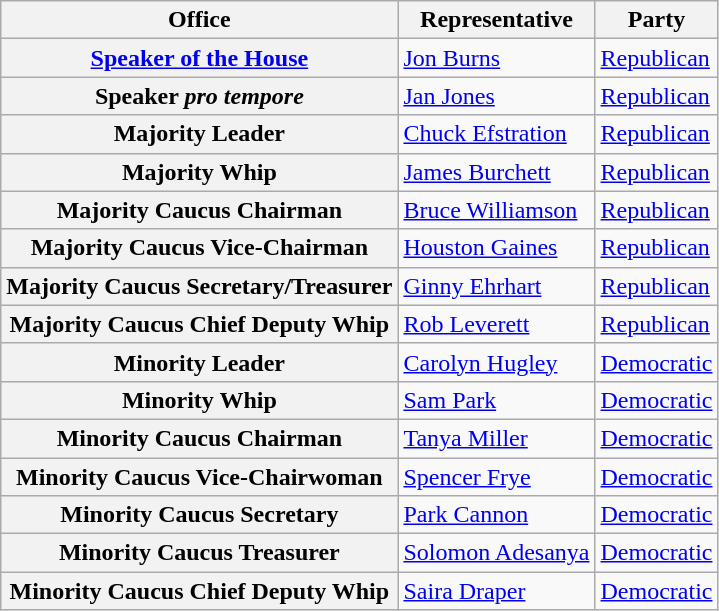<table class="wikitable">
<tr>
<th>Office</th>
<th>Representative</th>
<th>Party</th>
</tr>
<tr>
<th><a href='#'>Speaker of the House</a></th>
<td><a href='#'>Jon Burns</a></td>
<td><a href='#'>Republican</a></td>
</tr>
<tr>
<th>Speaker <em>pro tempore</em></th>
<td><a href='#'>Jan Jones</a></td>
<td><a href='#'>Republican</a></td>
</tr>
<tr>
<th>Majority Leader</th>
<td><a href='#'>Chuck Efstration</a></td>
<td><a href='#'>Republican</a></td>
</tr>
<tr>
<th>Majority Whip</th>
<td><a href='#'>James Burchett</a></td>
<td><a href='#'>Republican</a></td>
</tr>
<tr>
<th>Majority Caucus Chairman</th>
<td><a href='#'>Bruce Williamson</a></td>
<td><a href='#'>Republican</a></td>
</tr>
<tr>
<th>Majority Caucus Vice-Chairman</th>
<td><a href='#'>Houston Gaines</a></td>
<td><a href='#'>Republican</a></td>
</tr>
<tr>
<th>Majority Caucus Secretary/Treasurer</th>
<td><a href='#'>Ginny Ehrhart</a></td>
<td><a href='#'>Republican</a></td>
</tr>
<tr>
<th>Majority Caucus Chief Deputy Whip</th>
<td><a href='#'>Rob Leverett</a></td>
<td><a href='#'>Republican</a></td>
</tr>
<tr>
<th>Minority Leader</th>
<td><a href='#'>Carolyn Hugley</a></td>
<td><a href='#'>Democratic</a></td>
</tr>
<tr>
<th>Minority Whip</th>
<td><a href='#'>Sam Park</a></td>
<td><a href='#'>Democratic</a></td>
</tr>
<tr>
<th>Minority Caucus Chairman</th>
<td><a href='#'>Tanya Miller</a></td>
<td><a href='#'>Democratic</a></td>
</tr>
<tr>
<th>Minority Caucus Vice-Chairwoman</th>
<td><a href='#'>Spencer Frye</a></td>
<td><a href='#'>Democratic</a></td>
</tr>
<tr>
<th>Minority Caucus Secretary</th>
<td><a href='#'>Park Cannon</a></td>
<td><a href='#'>Democratic</a></td>
</tr>
<tr>
<th>Minority Caucus Treasurer</th>
<td><a href='#'>Solomon Adesanya</a></td>
<td><a href='#'>Democratic</a></td>
</tr>
<tr>
<th>Minority Caucus Chief Deputy Whip</th>
<td><a href='#'>Saira Draper</a></td>
<td><a href='#'>Democratic</a></td>
</tr>
</table>
